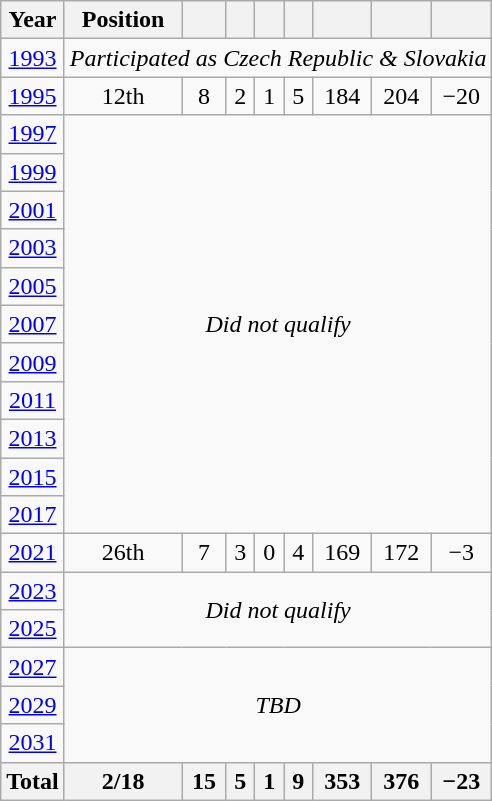<table class="wikitable" style="text-align: center;">
<tr>
<th>Year</th>
<th>Position</th>
<th></th>
<th></th>
<th></th>
<th></th>
<th></th>
<th></th>
<th></th>
</tr>
<tr>
<td> <a href='#'>1993</a></td>
<td colspan=8><em>Participated as Czech Republic & Slovakia</em></td>
</tr>
<tr>
<td> <a href='#'>1995</a></td>
<td>12th</td>
<td>8</td>
<td>2</td>
<td>1</td>
<td>5</td>
<td>184</td>
<td>204</td>
<td>−20</td>
</tr>
<tr>
<td> <a href='#'>1997</a></td>
<td colspan=8 rowspan=11><em>Did not qualify</em></td>
</tr>
<tr>
<td> <a href='#'>1999</a></td>
</tr>
<tr>
<td> <a href='#'>2001</a></td>
</tr>
<tr>
<td> <a href='#'>2003</a></td>
</tr>
<tr>
<td> <a href='#'>2005</a></td>
</tr>
<tr>
<td> <a href='#'>2007</a></td>
</tr>
<tr>
<td> <a href='#'>2009</a></td>
</tr>
<tr>
<td> <a href='#'>2011</a></td>
</tr>
<tr>
<td> <a href='#'>2013</a></td>
</tr>
<tr>
<td> <a href='#'>2015</a></td>
</tr>
<tr>
<td> <a href='#'>2017</a></td>
</tr>
<tr>
<td> <a href='#'>2021</a></td>
<td>26th</td>
<td>7</td>
<td>3</td>
<td>0</td>
<td>4</td>
<td>169</td>
<td>172</td>
<td>−3</td>
</tr>
<tr>
<td> <a href='#'>2023</a></td>
<td align=center colspan=8 rowspan=2><em>Did not qualify</em></td>
</tr>
<tr>
<td> <a href='#'>2025</a></td>
</tr>
<tr>
<td> <a href='#'>2027</a></td>
<td align=center colspan=8 rowspan=3><em>TBD</em></td>
</tr>
<tr>
<td> <a href='#'>2029</a></td>
</tr>
<tr>
<td> <a href='#'>2031</a></td>
</tr>
<tr>
<th>Total</th>
<th>2/18</th>
<th>15</th>
<th>5</th>
<th>1</th>
<th>9</th>
<th>353</th>
<th>376</th>
<th>−23</th>
</tr>
</table>
